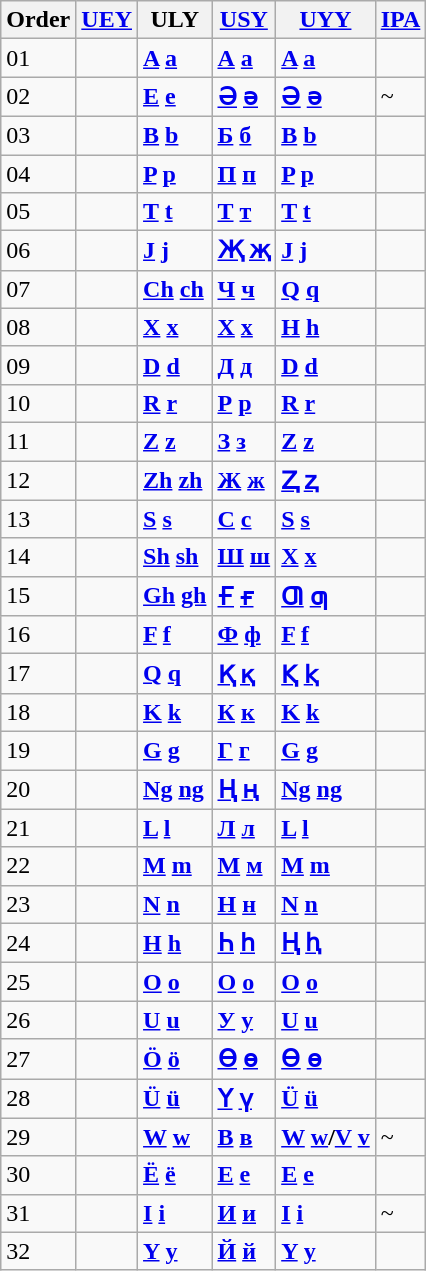<table class="wikitable">
<tr>
<th align=left>Order</th>
<th align=left><a href='#'>UEY</a></th>
<th align=left>ULY</th>
<th align=left><a href='#'>USY</a></th>
<th align=left><a href='#'>UYY</a></th>
<th align=left><a href='#'>IPA</a></th>
</tr>
<tr>
<td>01</td>
<td><span></span></td>
<td><strong><a href='#'>A</a> <a href='#'>a</a></strong></td>
<td><strong><a href='#'>А</a> <a href='#'>а</a></strong></td>
<td><strong><a href='#'>A</a> <a href='#'>a</a></strong></td>
<td></td>
</tr>
<tr>
<td>02</td>
<td><span></span></td>
<td><strong><a href='#'>E</a> <a href='#'>e</a></strong></td>
<td><strong><a href='#'>Ә</a> <a href='#'>ә</a></strong></td>
<td><strong><a href='#'>Ə</a> <a href='#'>ə</a></strong></td>
<td>~</td>
</tr>
<tr>
<td>03</td>
<td><span></span></td>
<td><strong><a href='#'>B</a> <a href='#'>b</a></strong></td>
<td><strong><a href='#'>Б</a> <a href='#'>б</a></strong></td>
<td><strong><a href='#'>B</a> <a href='#'>b</a></strong></td>
<td></td>
</tr>
<tr>
<td>04</td>
<td><span></span></td>
<td><strong><a href='#'>P</a> <a href='#'>p</a></strong></td>
<td><strong><a href='#'>П</a> <a href='#'>п</a></strong></td>
<td><strong><a href='#'>P</a> <a href='#'>p</a></strong></td>
<td></td>
</tr>
<tr>
<td>05</td>
<td><span></span></td>
<td><strong><a href='#'>T</a> <a href='#'>t</a></strong></td>
<td><strong><a href='#'>Т</a> <a href='#'>т</a></strong></td>
<td><strong><a href='#'>T</a> <a href='#'>t</a></strong></td>
<td></td>
</tr>
<tr>
<td>06</td>
<td><span></span></td>
<td><strong><a href='#'>J</a> <a href='#'>j</a></strong></td>
<td><strong><a href='#'>Җ</a> <a href='#'>җ</a></strong></td>
<td><strong><a href='#'>J</a> <a href='#'>j</a></strong></td>
<td></td>
</tr>
<tr>
<td>07</td>
<td><span></span></td>
<td><strong><a href='#'>Ch</a> <a href='#'>ch</a></strong></td>
<td><strong><a href='#'>Ч</a> <a href='#'>ч</a></strong></td>
<td><strong><a href='#'>Q</a> <a href='#'>q</a></strong></td>
<td></td>
</tr>
<tr>
<td>08</td>
<td><span></span></td>
<td><strong><a href='#'>X</a> <a href='#'>x</a></strong></td>
<td><strong><a href='#'>Х</a> <a href='#'>х</a></strong></td>
<td><strong><a href='#'>H</a> <a href='#'>h</a></strong></td>
<td></td>
</tr>
<tr>
<td>09</td>
<td><span></span></td>
<td><strong><a href='#'>D</a> <a href='#'>d</a></strong></td>
<td><strong><a href='#'>Д</a> <a href='#'>д</a></strong></td>
<td><strong><a href='#'>D</a> <a href='#'>d</a></strong></td>
<td></td>
</tr>
<tr>
<td>10</td>
<td><span></span></td>
<td><strong><a href='#'>R</a> <a href='#'>r</a></strong></td>
<td><strong><a href='#'>Р</a> <a href='#'>р</a></strong></td>
<td><strong><a href='#'>R</a> <a href='#'>r</a></strong></td>
<td></td>
</tr>
<tr>
<td>11</td>
<td><span></span></td>
<td><strong><a href='#'>Z</a> <a href='#'>z</a></strong></td>
<td><strong><a href='#'>З</a> <a href='#'>з</a></strong></td>
<td><strong><a href='#'>Z</a> <a href='#'>z</a></strong></td>
<td></td>
</tr>
<tr>
<td>12</td>
<td><span></span></td>
<td><strong><a href='#'>Zh</a> <a href='#'>zh</a></strong></td>
<td><strong><a href='#'>Ж</a> <a href='#'>ж</a> </strong></td>
<td><strong><a href='#'>Ⱬ</a> <a href='#'>ⱬ</a></strong></td>
<td></td>
</tr>
<tr>
<td>13</td>
<td><span></span></td>
<td><strong><a href='#'>S</a> <a href='#'>s</a></strong></td>
<td><strong><a href='#'>С</a> <a href='#'>с</a></strong></td>
<td><strong><a href='#'>S</a> <a href='#'>s</a></strong></td>
<td></td>
</tr>
<tr>
<td>14</td>
<td><span></span></td>
<td><strong><a href='#'>Sh</a> <a href='#'>sh</a></strong></td>
<td><strong><a href='#'>Ш</a> <a href='#'>ш</a></strong></td>
<td><strong><a href='#'>X</a> <a href='#'>x</a></strong></td>
<td></td>
</tr>
<tr>
<td>15</td>
<td><span></span></td>
<td><strong><a href='#'>Gh</a> <a href='#'>gh</a></strong></td>
<td><strong><a href='#'>Ғ</a> <a href='#'>ғ</a></strong></td>
<td><strong><a href='#'>Ƣ</a> <a href='#'>ƣ</a></strong></td>
<td></td>
</tr>
<tr>
<td>16</td>
<td><span></span></td>
<td><strong><a href='#'>F</a> <a href='#'>f</a></strong></td>
<td><strong><a href='#'>Ф</a> <a href='#'>ф</a></strong></td>
<td><strong><a href='#'>F</a> <a href='#'>f</a></strong></td>
<td></td>
</tr>
<tr>
<td>17</td>
<td><span></span></td>
<td><strong><a href='#'>Q</a> <a href='#'>q</a></strong></td>
<td><strong><a href='#'>Қ</a> <a href='#'>қ</a></strong></td>
<td><strong><a href='#'>Ⱪ</a> <a href='#'>ⱪ</a></strong></td>
<td></td>
</tr>
<tr>
<td>18</td>
<td><span></span></td>
<td><strong><a href='#'>K</a> <a href='#'>k</a></strong></td>
<td><strong><a href='#'>К</a> <a href='#'>к</a></strong></td>
<td><strong><a href='#'>K</a> <a href='#'>k</a></strong></td>
<td></td>
</tr>
<tr>
<td>19</td>
<td><span></span></td>
<td><strong><a href='#'>G</a> <a href='#'>g</a></strong></td>
<td><strong><a href='#'>Г</a> <a href='#'>г</a></strong></td>
<td><strong><a href='#'>G</a> <a href='#'>g</a></strong></td>
<td></td>
</tr>
<tr>
<td>20</td>
<td><span></span></td>
<td><strong><a href='#'>Ng</a> <a href='#'>ng</a></strong></td>
<td><strong><a href='#'>Ң</a> <a href='#'>ң</a></strong></td>
<td><strong><a href='#'>Ng</a> <a href='#'>ng</a></strong></td>
<td></td>
</tr>
<tr>
<td>21</td>
<td><span></span></td>
<td><strong><a href='#'>L</a> <a href='#'>l</a></strong></td>
<td><strong><a href='#'>Л</a> <a href='#'>л</a></strong></td>
<td><strong><a href='#'>L</a> <a href='#'>l</a></strong></td>
<td></td>
</tr>
<tr>
<td>22</td>
<td><span></span></td>
<td><strong><a href='#'>M</a> <a href='#'>m</a></strong></td>
<td><strong><a href='#'>М</a> <a href='#'>м</a></strong></td>
<td><strong><a href='#'>M</a> <a href='#'>m</a></strong></td>
<td></td>
</tr>
<tr>
<td>23</td>
<td><span></span></td>
<td><strong><a href='#'>N</a> <a href='#'>n</a></strong></td>
<td><strong><a href='#'>Н</a> <a href='#'>н</a></strong></td>
<td><strong><a href='#'>N</a> <a href='#'>n</a></strong></td>
<td></td>
</tr>
<tr>
<td>24</td>
<td><span></span></td>
<td><strong><a href='#'>H</a> <a href='#'>h</a></strong></td>
<td><strong><a href='#'>Һ</a> <a href='#'>һ</a></strong></td>
<td><strong><a href='#'>Ⱨ</a> <a href='#'>ⱨ</a></strong></td>
<td></td>
</tr>
<tr>
<td>25</td>
<td><span></span></td>
<td><strong><a href='#'>O</a> <a href='#'>o</a></strong></td>
<td><strong><a href='#'>О</a> <a href='#'>о</a></strong></td>
<td><strong><a href='#'>O</a> <a href='#'>o</a></strong></td>
<td></td>
</tr>
<tr>
<td>26</td>
<td><span></span></td>
<td><strong><a href='#'>U</a> <a href='#'>u</a></strong></td>
<td><strong><a href='#'>У</a> <a href='#'>у</a></strong></td>
<td><strong><a href='#'>U</a> <a href='#'>u</a></strong></td>
<td></td>
</tr>
<tr>
<td>27</td>
<td><span></span></td>
<td><strong><a href='#'>Ö</a> <a href='#'>ö</a></strong></td>
<td><strong><a href='#'>Ө</a> <a href='#'>ө</a></strong></td>
<td><strong><a href='#'>Ɵ</a> <a href='#'>ɵ</a></strong></td>
<td></td>
</tr>
<tr>
<td>28</td>
<td><span></span></td>
<td><strong><a href='#'>Ü</a> <a href='#'>ü</a></strong></td>
<td><strong><a href='#'>Ү</a> <a href='#'>ү</a></strong></td>
<td><strong><a href='#'>Ü</a> <a href='#'>ü</a></strong></td>
<td></td>
</tr>
<tr>
<td>29</td>
<td><span></span></td>
<td><strong><a href='#'>W</a> <a href='#'>w</a></strong></td>
<td><strong><a href='#'>В</a> <a href='#'>в</a></strong></td>
<td><strong><a href='#'>W</a> <a href='#'>w</a>/<a href='#'>V</a> <a href='#'>v</a></strong></td>
<td>~</td>
</tr>
<tr>
<td>30</td>
<td></td>
<td><strong><a href='#'>Ë</a> <a href='#'>ë</a></strong></td>
<td><strong><a href='#'>Е</a> <a href='#'>е</a></strong></td>
<td><strong><a href='#'>E</a> <a href='#'>e</a></strong></td>
<td></td>
</tr>
<tr>
<td>31</td>
<td><span></span></td>
<td><strong><a href='#'>I</a> <a href='#'>i</a></strong></td>
<td><strong><a href='#'>И</a> <a href='#'>и</a></strong></td>
<td><strong><a href='#'>I</a> <a href='#'>i</a></strong></td>
<td>~</td>
</tr>
<tr>
<td>32</td>
<td></td>
<td><strong><a href='#'>Y</a> <a href='#'>y</a></strong></td>
<td><strong><a href='#'>Й</a> <a href='#'>й</a></strong></td>
<td><strong><a href='#'>Y</a> <a href='#'>y</a></strong></td>
<td></td>
</tr>
</table>
